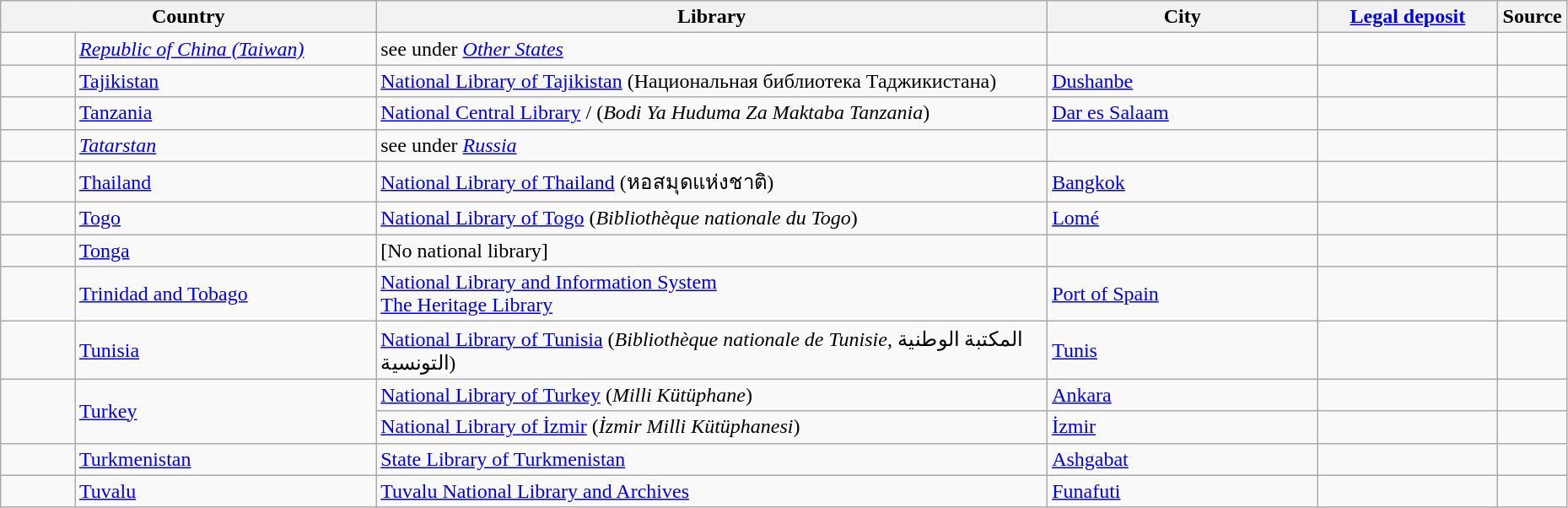<table class="wikitable" style="width:98%">
<tr>
<th colspan=2 style="width:25%">Country</th>
<th style="width:45%">Library</th>
<th style="width:18%">City</th>
<th style="width:12%"><a href='#'>Legal deposit</a></th>
<th style="width:12%">Source</th>
</tr>
<tr>
<td style="width:5%"></td>
<td><em><a href='#'>Republic of China (Taiwan)</a></em></td>
<td> see under <em><a href='#'>Other States</a></em></td>
<td></td>
<td></td>
<td></td>
</tr>
<tr>
<td></td>
<td><a href='#'>Tajikistan</a></td>
<td><a href='#'>National Library of Tajikistan</a> (Национальная библиотека Таджикистана)</td>
<td><a href='#'>Dushanbe</a></td>
<td></td>
<td align="right"></td>
</tr>
<tr>
<td></td>
<td><a href='#'>Tanzania</a></td>
<td><a href='#'>National Central Library</a> /  (<em>Bodi Ya Huduma Za Maktaba Tanzania</em>)</td>
<td><a href='#'>Dar es Salaam</a></td>
<td></td>
<td align="right"></td>
</tr>
<tr>
<td></td>
<td><em><a href='#'>Tatarstan</a></em></td>
<td> see under <em><a href='#'>Russia</a></em></td>
<td></td>
<td></td>
<td></td>
</tr>
<tr>
<td></td>
<td><a href='#'>Thailand</a></td>
<td><a href='#'>National Library of Thailand</a> (หอสมุดแห่งชาติ)</td>
<td><a href='#'>Bangkok</a></td>
<td></td>
<td align="right"></td>
</tr>
<tr>
<td></td>
<td><a href='#'>Togo</a></td>
<td><a href='#'>National Library of Togo</a> (<em>Bibliothèque nationale du Togo</em>)</td>
<td><a href='#'>Lomé</a></td>
<td></td>
<td align="right"></td>
</tr>
<tr>
<td></td>
<td><a href='#'>Tonga</a></td>
<td>[No national library]</td>
<td></td>
<td></td>
<td align="right"></td>
</tr>
<tr>
<td></td>
<td><a href='#'>Trinidad and Tobago</a></td>
<td><a href='#'>National Library and Information System</a><br><a href='#'>The Heritage Library</a></td>
<td><a href='#'>Port of Spain</a></td>
<td></td>
<td align="right"></td>
</tr>
<tr>
<td></td>
<td><a href='#'>Tunisia</a></td>
<td><a href='#'>National Library of Tunisia</a> (<em>Bibliothèque nationale de Tunisie</em>, المكتبة الوطنية التونسية)</td>
<td><a href='#'>Tunis</a></td>
<td></td>
<td align="right"></td>
</tr>
<tr>
<td rowspan="2"></td>
<td rowspan="2"><a href='#'>Turkey</a></td>
<td><a href='#'>National Library of Turkey</a> (<em>Milli Kütüphane</em>)</td>
<td><a href='#'>Ankara</a></td>
<td></td>
<td align="right"></td>
</tr>
<tr>
<td><a href='#'>National Library of İzmir</a> (<em>İzmir Milli Kütüphanesi</em>)</td>
<td><a href='#'>İzmir</a></td>
<td></td>
<td align="right"></td>
</tr>
<tr>
<td></td>
<td><a href='#'>Turkmenistan</a></td>
<td><a href='#'>State Library of Turkmenistan</a></td>
<td><a href='#'>Ashgabat</a></td>
<td></td>
<td align="right"></td>
</tr>
<tr>
<td></td>
<td><a href='#'>Tuvalu</a></td>
<td><a href='#'>Tuvalu National Library and Archives</a></td>
<td><a href='#'>Funafuti</a></td>
<td></td>
<td align="right"></td>
</tr>
</table>
